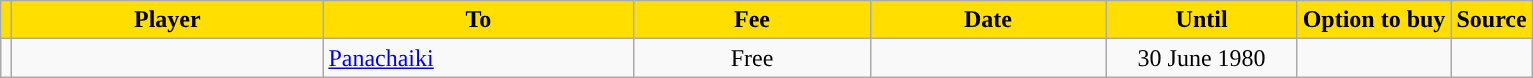<table class="wikitable sortable">
<tr>
<th style="background:#FFDE00"></th>
<th width=200 style="background:#FFDE00">Player</th>
<th width=200 style="background:#FFDE00">To</th>
<th width=150 style="background:#FFDE00">Fee</th>
<th width=150 style="background:#FFDE00">Date</th>
<th width=120 style="background:#FFDE00">Until</th>
<th style="background:#FFDE00">Option to buy</th>
<th style="background:#FFDE00">Source</th>
</tr>
<tr>
<td align=center></td>
<td></td>
<td> <a href='#'>Panachaiki</a></td>
<td align=center>Free</td>
<td align=center></td>
<td align=center>30 June 1980</td>
<td align=center></td>
<td align=center></td>
</tr>
</table>
